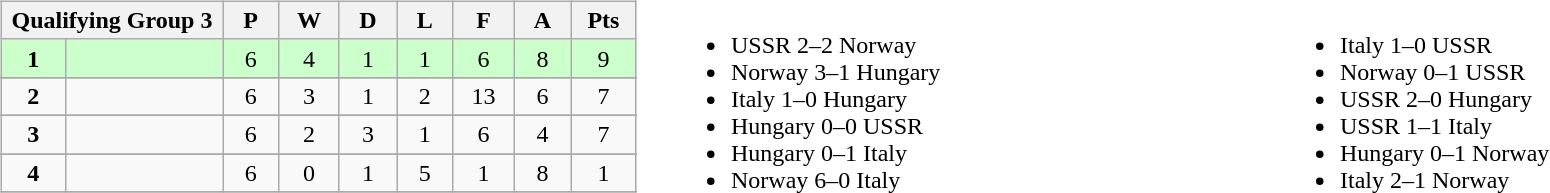<table width=100%>
<tr>
<td valign="top" width="440"><br><table class="wikitable">
<tr>
<th colspan="2">Qualifying Group 3</th>
<th rowspan="1" width="50">P</th>
<th rowspan="1" width="50">W</th>
<th colspan="1" width="50">D</th>
<th colspan="1" width="50">L</th>
<th colspan="1" width="50">F</th>
<th colspan="1" width="50">A</th>
<th colspan="1" width="50">Pts</th>
</tr>
<tr style="background:#ccffcc;" align=center>
<td width="50"><strong>1</strong></td>
<td width="150" align=left><strong></strong></td>
<td>6</td>
<td>4</td>
<td>1</td>
<td>1</td>
<td>6</td>
<td>8</td>
<td>9</td>
</tr>
<tr>
</tr>
<tr align=center>
<td><strong>2</strong></td>
<td align=left></td>
<td>6</td>
<td>3</td>
<td>1</td>
<td>2</td>
<td>13</td>
<td>6</td>
<td>7</td>
</tr>
<tr>
</tr>
<tr align=center>
<td><strong>3</strong></td>
<td align=left></td>
<td>6</td>
<td>2</td>
<td>3</td>
<td>1</td>
<td>6</td>
<td>4</td>
<td>7</td>
</tr>
<tr>
</tr>
<tr align=center>
<td><strong>4</strong></td>
<td align=left></td>
<td>6</td>
<td>0</td>
<td>1</td>
<td>5</td>
<td>1</td>
<td>8</td>
<td>1</td>
</tr>
<tr>
</tr>
</table>
</td>
<td valign="middle" align="center"><br><table width=100%>
<tr>
<td valign="middle" align=left width=50%><br><ul><li>USSR 2–2 Norway</li><li>Norway 3–1 Hungary</li><li>Italy 1–0 Hungary</li><li>Hungary 0–0 USSR</li><li>Hungary 0–1 Italy</li><li>Norway 6–0 Italy</li></ul></td>
<td valign="middle" align=left width=50%><br><ul><li>Italy 1–0 USSR</li><li>Norway 0–1 USSR</li><li>USSR 2–0 Hungary</li><li>USSR 1–1 Italy</li><li>Hungary 0–1 Norway</li><li>Italy 2–1 Norway</li></ul></td>
</tr>
</table>
</td>
</tr>
</table>
